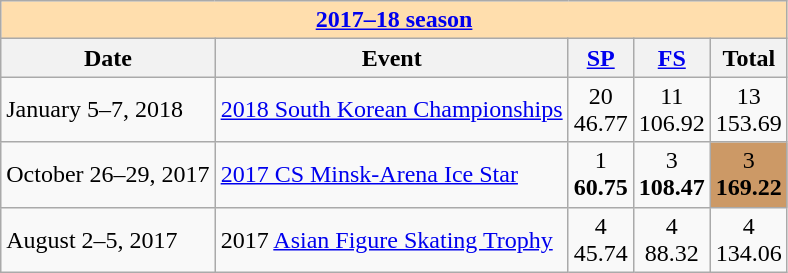<table class="wikitable">
<tr>
<td style="background-color: #ffdead;" colspan=6 align=center><strong><a href='#'>2017–18 season</a></strong></td>
</tr>
<tr>
<th>Date</th>
<th>Event</th>
<th><a href='#'>SP</a></th>
<th><a href='#'>FS</a></th>
<th>Total</th>
</tr>
<tr>
<td>January 5–7, 2018</td>
<td><a href='#'>2018 South Korean Championships</a></td>
<td align=center>20 <br> 46.77</td>
<td align=center>11 <br> 106.92</td>
<td align=center>13 <br> 153.69</td>
</tr>
<tr>
<td>October 26–29, 2017</td>
<td><a href='#'>2017 CS Minsk-Arena Ice Star</a></td>
<td align=center>1 <br> <strong>60.75</strong></td>
<td align=center>3 <br> <strong>108.47</strong></td>
<td align=center bgcolor=cc9966>3 <br> <strong>169.22</strong></td>
</tr>
<tr>
<td>August 2–5, 2017</td>
<td>2017 <a href='#'>Asian Figure Skating Trophy</a></td>
<td align=center>4 <br> 45.74</td>
<td align=center>4 <br> 88.32</td>
<td align=center>4 <br> 134.06</td>
</tr>
</table>
